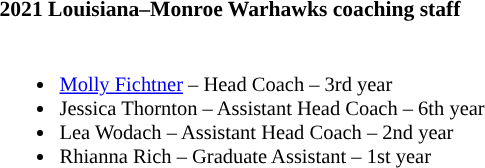<table class="toccolours" style="text-align: left; font-size:90%;">
<tr>
<th colspan="9">2021 Louisiana–Monroe Warhawks coaching staff</th>
</tr>
<tr>
<td style="font-size: 95%;" valign="top"><br><ul><li><a href='#'>Molly Fichtner</a> – Head Coach – 3rd year</li><li>Jessica Thornton – Assistant Head Coach – 6th year</li><li>Lea Wodach – Assistant Head Coach – 2nd year</li><li>Rhianna Rich – Graduate Assistant – 1st year</li></ul></td>
</tr>
</table>
